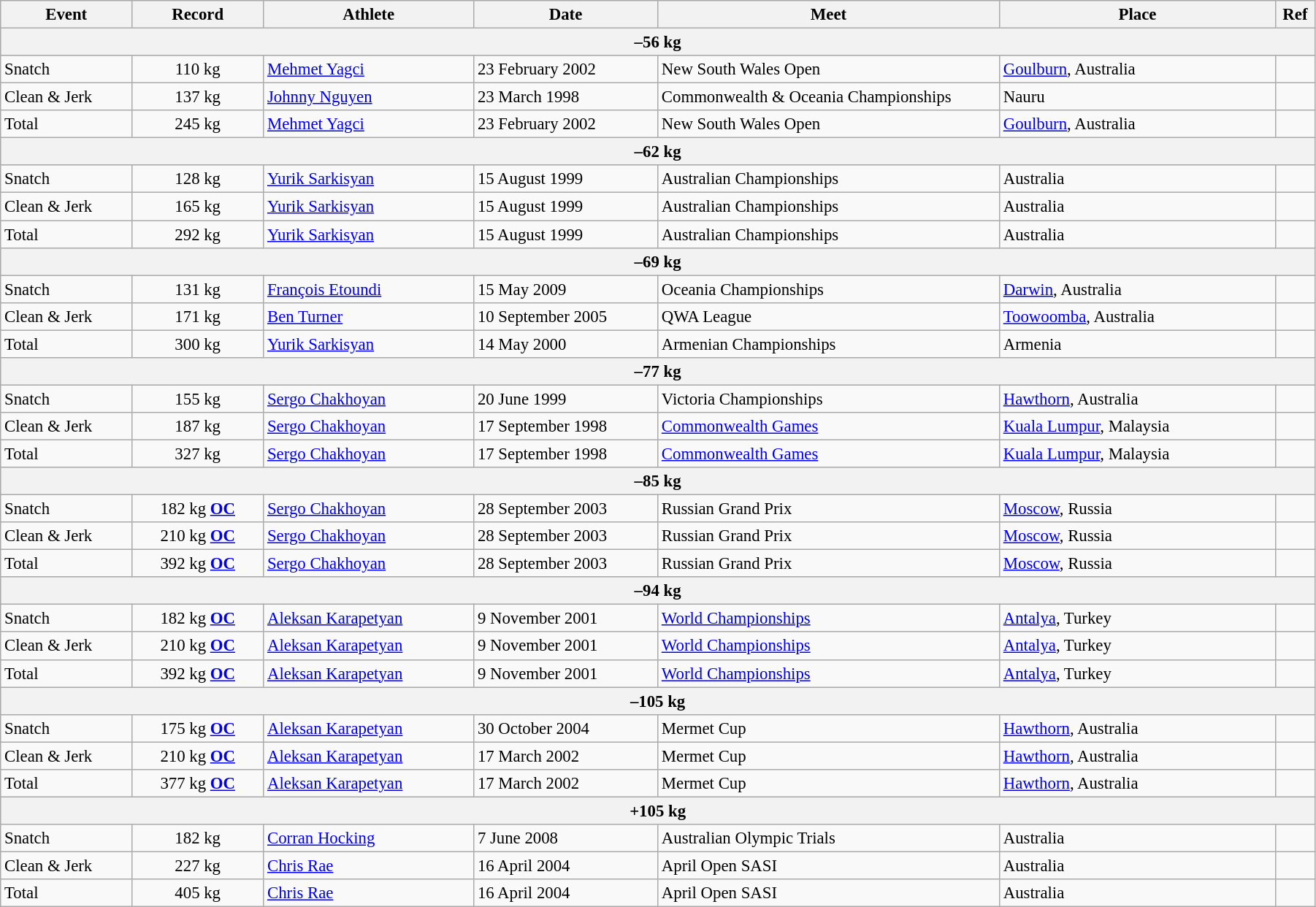<table class="wikitable" style="font-size:95%; width: 95%;">
<tr>
<th width=10%>Event</th>
<th width=10%>Record</th>
<th width=16%>Athlete</th>
<th width=14%>Date</th>
<th width=26%>Meet</th>
<th width=21%>Place</th>
<th width=3%>Ref</th>
</tr>
<tr bgcolor="#DDDDDD">
<th colspan="7">–56 kg</th>
</tr>
<tr>
<td>Snatch</td>
<td align="center">110 kg</td>
<td><a href='#'>Mehmet Yagci</a></td>
<td>23 February 2002</td>
<td>New South Wales Open</td>
<td><a href='#'>Goulburn</a>, Australia</td>
<td></td>
</tr>
<tr>
<td>Clean & Jerk</td>
<td align="center">137 kg</td>
<td><a href='#'>Johnny Nguyen</a></td>
<td>23 March 1998</td>
<td>Commonwealth & Oceania Championships</td>
<td>Nauru</td>
<td></td>
</tr>
<tr>
<td>Total</td>
<td align="center">245 kg</td>
<td><a href='#'>Mehmet Yagci</a></td>
<td>23 February 2002</td>
<td>New South Wales Open</td>
<td><a href='#'>Goulburn</a>, Australia</td>
<td></td>
</tr>
<tr bgcolor="#DDDDDD">
<th colspan="7">–62 kg</th>
</tr>
<tr>
<td>Snatch</td>
<td align="center">128 kg</td>
<td><a href='#'>Yurik Sarkisyan</a></td>
<td>15 August 1999</td>
<td>Australian Championships</td>
<td>Australia</td>
<td></td>
</tr>
<tr>
<td>Clean & Jerk</td>
<td align="center">165 kg</td>
<td><a href='#'>Yurik Sarkisyan</a></td>
<td>15 August 1999</td>
<td>Australian Championships</td>
<td>Australia</td>
<td></td>
</tr>
<tr>
<td>Total</td>
<td align="center">292 kg</td>
<td><a href='#'>Yurik Sarkisyan</a></td>
<td>15 August 1999</td>
<td>Australian Championships</td>
<td>Australia</td>
<td></td>
</tr>
<tr bgcolor="#DDDDDD">
<th colspan="7">–69 kg</th>
</tr>
<tr>
<td>Snatch</td>
<td align="center">131 kg</td>
<td><a href='#'>François Etoundi</a></td>
<td>15 May 2009</td>
<td>Oceania Championships</td>
<td><a href='#'>Darwin</a>, Australia</td>
<td></td>
</tr>
<tr>
<td>Clean & Jerk</td>
<td align="center">171 kg</td>
<td><a href='#'>Ben Turner</a></td>
<td>10 September 2005</td>
<td>QWA League</td>
<td><a href='#'>Toowoomba</a>, Australia</td>
<td></td>
</tr>
<tr>
<td>Total</td>
<td align="center">300 kg</td>
<td><a href='#'>Yurik Sarkisyan</a></td>
<td>14 May 2000</td>
<td>Armenian Championships</td>
<td>Armenia</td>
<td></td>
</tr>
<tr bgcolor="#DDDDDD">
<th colspan="7">–77 kg</th>
</tr>
<tr>
<td>Snatch</td>
<td align="center">155 kg</td>
<td><a href='#'>Sergo Chakhoyan</a></td>
<td>20 June 1999</td>
<td>Victoria Championships</td>
<td><a href='#'>Hawthorn</a>, Australia</td>
<td></td>
</tr>
<tr>
<td>Clean & Jerk</td>
<td align="center">187 kg</td>
<td><a href='#'>Sergo Chakhoyan</a></td>
<td>17 September 1998</td>
<td><a href='#'>Commonwealth Games</a></td>
<td><a href='#'>Kuala Lumpur</a>, Malaysia</td>
<td></td>
</tr>
<tr>
<td>Total</td>
<td align="center">327 kg</td>
<td><a href='#'>Sergo Chakhoyan</a></td>
<td>17 September 1998</td>
<td><a href='#'>Commonwealth Games</a></td>
<td><a href='#'>Kuala Lumpur</a>, Malaysia</td>
<td></td>
</tr>
<tr bgcolor="#DDDDDD">
<th colspan="7">–85 kg</th>
</tr>
<tr>
<td>Snatch</td>
<td align="center">182 kg <strong><a href='#'>OC</a></strong></td>
<td><a href='#'>Sergo Chakhoyan</a></td>
<td>28 September 2003</td>
<td>Russian Grand Prix</td>
<td><a href='#'>Moscow</a>, Russia</td>
<td></td>
</tr>
<tr>
<td>Clean & Jerk</td>
<td align="center">210 kg <strong><a href='#'>OC</a></strong></td>
<td><a href='#'>Sergo Chakhoyan</a></td>
<td>28 September 2003</td>
<td>Russian Grand Prix</td>
<td><a href='#'>Moscow</a>, Russia</td>
<td></td>
</tr>
<tr>
<td>Total</td>
<td align="center">392 kg <strong><a href='#'>OC</a></strong></td>
<td><a href='#'>Sergo Chakhoyan</a></td>
<td>28 September 2003</td>
<td>Russian Grand Prix</td>
<td><a href='#'>Moscow</a>, Russia</td>
<td></td>
</tr>
<tr bgcolor="#DDDDDD">
<th colspan="7">–94 kg</th>
</tr>
<tr>
<td>Snatch</td>
<td align="center">182 kg <strong><a href='#'>OC</a></strong></td>
<td><a href='#'>Aleksan Karapetyan</a></td>
<td>9 November 2001</td>
<td><a href='#'>World Championships</a></td>
<td><a href='#'>Antalya</a>, Turkey</td>
<td></td>
</tr>
<tr>
<td>Clean & Jerk</td>
<td align="center">210 kg <strong><a href='#'>OC</a></strong></td>
<td><a href='#'>Aleksan Karapetyan</a></td>
<td>9 November 2001</td>
<td><a href='#'>World Championships</a></td>
<td><a href='#'>Antalya</a>, Turkey</td>
<td></td>
</tr>
<tr>
<td>Total</td>
<td align="center">392 kg <strong><a href='#'>OC</a></strong></td>
<td><a href='#'>Aleksan Karapetyan</a></td>
<td>9 November 2001</td>
<td><a href='#'>World Championships</a></td>
<td><a href='#'>Antalya</a>, Turkey</td>
<td></td>
</tr>
<tr bgcolor="#DDDDDD">
<th colspan="7">–105 kg</th>
</tr>
<tr>
<td>Snatch</td>
<td align="center">175 kg <strong><a href='#'>OC</a></strong></td>
<td><a href='#'>Aleksan Karapetyan</a></td>
<td>30 October 2004</td>
<td>Mermet Cup</td>
<td><a href='#'>Hawthorn</a>, Australia</td>
<td></td>
</tr>
<tr>
<td>Clean & Jerk</td>
<td align="center">210 kg <strong><a href='#'>OC</a></strong></td>
<td><a href='#'>Aleksan Karapetyan</a></td>
<td>17 March 2002</td>
<td>Mermet Cup</td>
<td><a href='#'>Hawthorn</a>, Australia</td>
<td></td>
</tr>
<tr>
<td>Total</td>
<td align="center">377 kg <strong><a href='#'>OC</a></strong></td>
<td><a href='#'>Aleksan Karapetyan</a></td>
<td>17 March 2002</td>
<td>Mermet Cup</td>
<td><a href='#'>Hawthorn</a>, Australia</td>
<td></td>
</tr>
<tr bgcolor="#DDDDDD">
<th colspan="7">+105 kg</th>
</tr>
<tr>
<td>Snatch</td>
<td align="center">182 kg</td>
<td><a href='#'>Corran Hocking</a></td>
<td>7 June 2008</td>
<td>Australian Olympic Trials</td>
<td>Australia</td>
<td></td>
</tr>
<tr>
<td>Clean & Jerk</td>
<td align="center">227 kg</td>
<td><a href='#'>Chris Rae</a></td>
<td>16 April 2004</td>
<td>April Open SASI</td>
<td>Australia</td>
<td></td>
</tr>
<tr>
<td>Total</td>
<td align="center">405 kg</td>
<td><a href='#'>Chris Rae</a></td>
<td>16 April 2004</td>
<td>April Open SASI</td>
<td>Australia</td>
<td></td>
</tr>
</table>
